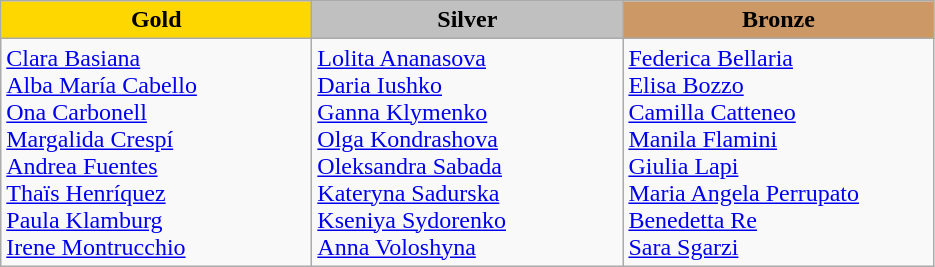<table class="wikitable" style="text-align:left">
<tr align="center">
<td width=200 bgcolor=gold><strong>Gold</strong></td>
<td width=200 bgcolor=silver><strong>Silver</strong></td>
<td width=200 bgcolor=CC9966><strong>Bronze</strong></td>
</tr>
<tr>
<td><a href='#'>Clara Basiana</a><br><a href='#'>Alba María Cabello</a><br><a href='#'>Ona Carbonell</a><br><a href='#'>Margalida Crespí</a><br><a href='#'>Andrea Fuentes</a><br><a href='#'>Thaïs Henríquez</a><br><a href='#'>Paula Klamburg</a><br><a href='#'>Irene Montrucchio</a> <br> </td>
<td><a href='#'>Lolita Ananasova</a><br><a href='#'>Daria Iushko</a><br><a href='#'>Ganna Klymenko</a><br><a href='#'>Olga Kondrashova</a><br><a href='#'>Oleksandra Sabada</a><br><a href='#'>Kateryna Sadurska</a><br><a href='#'>Kseniya Sydorenko</a><br><a href='#'>Anna Voloshyna</a> <br> </td>
<td><a href='#'>Federica Bellaria</a><br><a href='#'>Elisa Bozzo</a><br><a href='#'>Camilla Catteneo</a><br><a href='#'>Manila Flamini</a><br><a href='#'>Giulia Lapi</a><br><a href='#'>Maria Angela Perrupato</a><br><a href='#'>Benedetta Re</a><br><a href='#'>Sara Sgarzi</a> <br> </td>
</tr>
</table>
